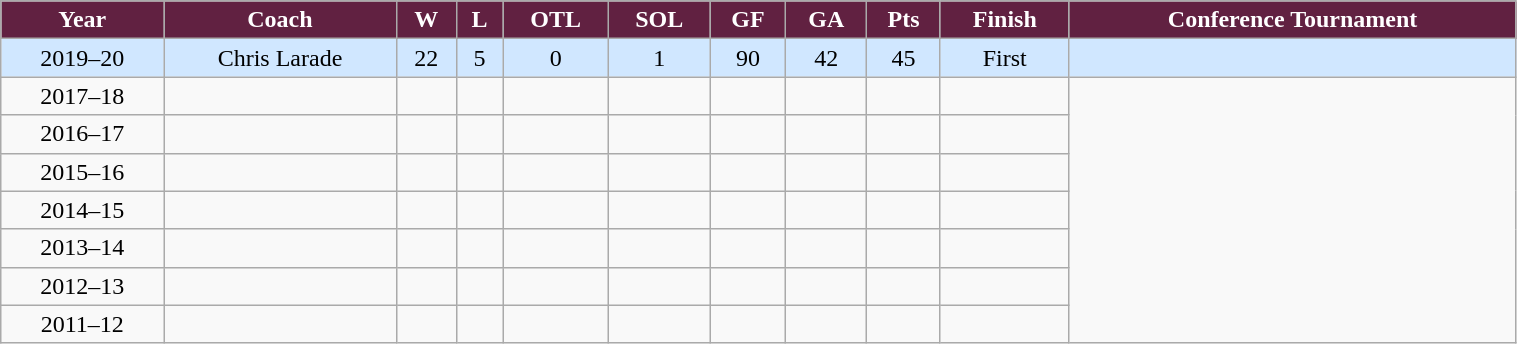<table class="wikitable" width="80%">
<tr align="center"  style=" background:#612141;color:#FFFFFF;">
<td><strong>Year</strong></td>
<td><strong>Coach</strong></td>
<td><strong>W</strong></td>
<td><strong>L</strong></td>
<td><strong>OTL</strong></td>
<td><strong>SOL</strong></td>
<td><strong>GF</strong></td>
<td><strong>GA</strong></td>
<td><strong>Pts</strong></td>
<td><strong>Finish</strong></td>
<td><strong>Conference Tournament</strong></td>
</tr>
<tr align="center" bgcolor="d0e7ff">
<td>2019–20</td>
<td>Chris Larade</td>
<td>22</td>
<td>5</td>
<td>0</td>
<td>1</td>
<td>90</td>
<td>42</td>
<td>45</td>
<td>First</td>
<td></td>
</tr>
<tr align="center" bgcolor="">
<td>2017–18</td>
<td></td>
<td></td>
<td></td>
<td></td>
<td></td>
<td></td>
<td></td>
<td></td>
<td></td>
</tr>
<tr align="center" bgcolor="">
<td>2016–17</td>
<td></td>
<td></td>
<td></td>
<td></td>
<td></td>
<td></td>
<td></td>
<td></td>
<td></td>
</tr>
<tr align="center" bgcolor="">
<td>2015–16</td>
<td></td>
<td></td>
<td></td>
<td></td>
<td></td>
<td></td>
<td></td>
<td></td>
<td></td>
</tr>
<tr align="center" bgcolor="">
<td>2014–15</td>
<td></td>
<td></td>
<td></td>
<td></td>
<td></td>
<td></td>
<td></td>
<td></td>
<td></td>
</tr>
<tr align="center" bgcolor="">
<td>2013–14</td>
<td></td>
<td></td>
<td></td>
<td></td>
<td></td>
<td></td>
<td></td>
<td></td>
<td></td>
</tr>
<tr align="center" bgcolor="">
<td>2012–13</td>
<td></td>
<td></td>
<td></td>
<td></td>
<td></td>
<td></td>
<td></td>
<td></td>
<td></td>
</tr>
<tr align="center" bgcolor="">
<td>2011–12</td>
<td></td>
<td></td>
<td></td>
<td></td>
<td></td>
<td></td>
<td></td>
<td></td>
<td></td>
</tr>
</table>
